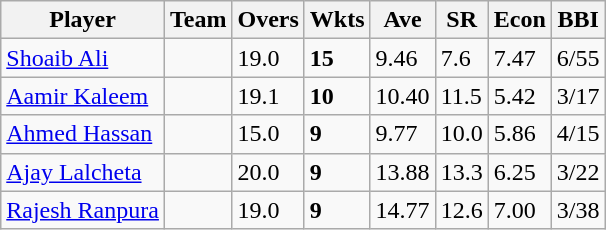<table class="wikitable">
<tr>
<th>Player</th>
<th>Team</th>
<th>Overs</th>
<th>Wkts</th>
<th>Ave</th>
<th>SR</th>
<th>Econ</th>
<th>BBI</th>
</tr>
<tr>
<td><a href='#'>Shoaib Ali</a></td>
<td></td>
<td>19.0</td>
<td><strong>15</strong></td>
<td>9.46</td>
<td>7.6</td>
<td>7.47</td>
<td>6/55</td>
</tr>
<tr>
<td><a href='#'>Aamir Kaleem</a></td>
<td></td>
<td>19.1</td>
<td><strong>10</strong></td>
<td>10.40</td>
<td>11.5</td>
<td>5.42</td>
<td>3/17</td>
</tr>
<tr>
<td><a href='#'>Ahmed Hassan</a></td>
<td></td>
<td>15.0</td>
<td><strong>9</strong></td>
<td>9.77</td>
<td>10.0</td>
<td>5.86</td>
<td>4/15</td>
</tr>
<tr>
<td><a href='#'>Ajay Lalcheta</a></td>
<td></td>
<td>20.0</td>
<td><strong>9</strong></td>
<td>13.88</td>
<td>13.3</td>
<td>6.25</td>
<td>3/22</td>
</tr>
<tr>
<td><a href='#'>Rajesh Ranpura</a></td>
<td></td>
<td>19.0</td>
<td><strong>9</strong></td>
<td>14.77</td>
<td>12.6</td>
<td>7.00</td>
<td>3/38</td>
</tr>
</table>
